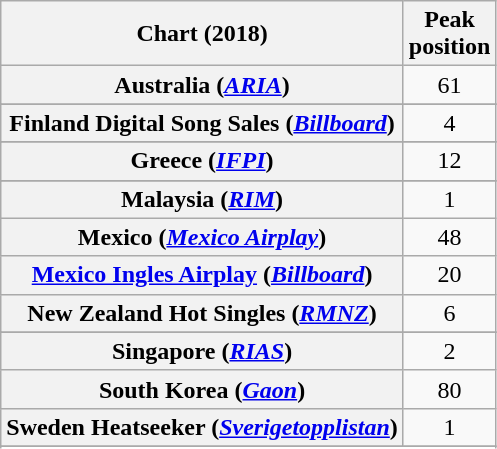<table class="wikitable sortable plainrowheaders" style="text-align:center">
<tr>
<th scope="col">Chart (2018)</th>
<th scope="col">Peak<br> position</th>
</tr>
<tr>
<th scope="row">Australia (<em><a href='#'>ARIA</a></em>)</th>
<td>61</td>
</tr>
<tr>
</tr>
<tr>
</tr>
<tr>
</tr>
<tr>
<th scope="row">Finland Digital Song Sales (<em><a href='#'>Billboard</a></em>)</th>
<td>4</td>
</tr>
<tr>
</tr>
<tr>
<th scope="row">Greece (<em><a href='#'>IFPI</a></em>)</th>
<td>12</td>
</tr>
<tr>
</tr>
<tr>
</tr>
<tr>
</tr>
<tr>
<th scope="row">Malaysia (<em><a href='#'>RIM</a></em>)</th>
<td>1</td>
</tr>
<tr>
<th scope="row">Mexico (<em><a href='#'>Mexico Airplay</a></em>)</th>
<td>48</td>
</tr>
<tr>
<th scope="row"><a href='#'>Mexico Ingles Airplay</a> (<em><a href='#'>Billboard</a></em>)</th>
<td>20</td>
</tr>
<tr>
<th scope="row">New Zealand Hot Singles (<em><a href='#'>RMNZ</a></em>)</th>
<td>6</td>
</tr>
<tr>
</tr>
<tr>
<th scope="row">Singapore (<em><a href='#'>RIAS</a></em>)</th>
<td>2</td>
</tr>
<tr>
<th scope="row">South Korea (<em><a href='#'>Gaon</a></em>)</th>
<td>80</td>
</tr>
<tr>
<th scope="row">Sweden Heatseeker (<em><a href='#'>Sverigetopplistan</a></em>)</th>
<td>1</td>
</tr>
<tr>
</tr>
<tr>
</tr>
<tr>
</tr>
<tr>
</tr>
<tr>
</tr>
</table>
